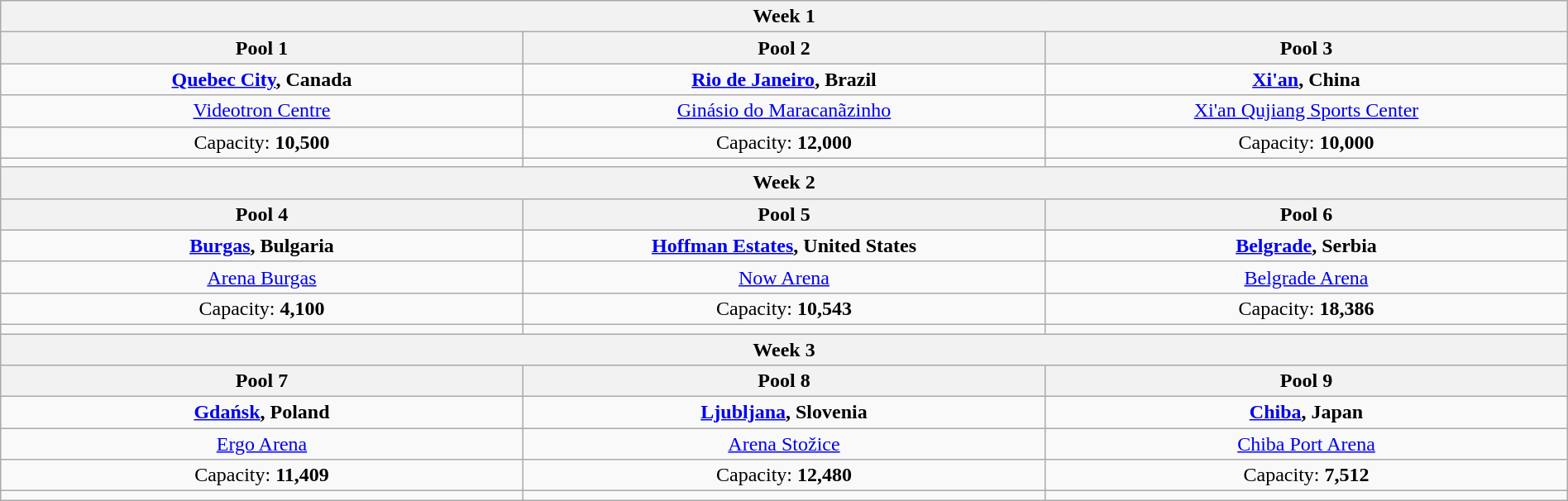<table class="wikitable" style="text-align:center; width:100%">
<tr>
<th colspan=3>Week 1</th>
</tr>
<tr>
<th width=33%>Pool 1</th>
<th width=33%>Pool 2</th>
<th width=33%>Pool 3</th>
</tr>
<tr>
<td><strong><a href='#'>Quebec City</a>, Canada</strong></td>
<td><strong><a href='#'>Rio de Janeiro</a>, Brazil</strong></td>
<td><strong><a href='#'>Xi'an</a>, China</strong></td>
</tr>
<tr>
<td><a href='#'>Videotron Centre</a></td>
<td><a href='#'>Ginásio do Maracanãzinho</a></td>
<td><a href='#'>Xi'an Qujiang Sports Center</a></td>
</tr>
<tr>
<td>Capacity: <strong>10,500</strong></td>
<td>Capacity: <strong>12,000</strong></td>
<td>Capacity: <strong>10,000</strong></td>
</tr>
<tr>
<td></td>
<td></td>
<td></td>
</tr>
<tr>
<th colspan=3>Week 2</th>
</tr>
<tr>
<th>Pool 4</th>
<th>Pool 5</th>
<th>Pool 6</th>
</tr>
<tr>
<td><strong><a href='#'>Burgas</a>, Bulgaria</strong></td>
<td><strong><a href='#'>Hoffman Estates</a>, United States</strong></td>
<td><strong><a href='#'>Belgrade</a>, Serbia</strong></td>
</tr>
<tr>
<td><a href='#'>Arena Burgas</a></td>
<td><a href='#'>Now Arena</a></td>
<td><a href='#'>Belgrade Arena</a></td>
</tr>
<tr>
<td>Capacity: <strong>4,100</strong></td>
<td>Capacity: <strong>10,543</strong></td>
<td>Capacity: <strong>18,386</strong></td>
</tr>
<tr>
<td></td>
<td></td>
<td></td>
</tr>
<tr>
<th colspan=3>Week 3</th>
</tr>
<tr>
<th>Pool 7</th>
<th>Pool 8</th>
<th>Pool 9</th>
</tr>
<tr>
<td><strong><a href='#'>Gdańsk</a>, Poland</strong></td>
<td><strong><a href='#'>Ljubljana</a>, Slovenia</strong></td>
<td><strong><a href='#'>Chiba</a>, Japan</strong></td>
</tr>
<tr>
<td><a href='#'>Ergo Arena</a></td>
<td><a href='#'>Arena Stožice</a></td>
<td><a href='#'>Chiba Port Arena</a></td>
</tr>
<tr>
<td>Capacity: <strong>11,409</strong></td>
<td>Capacity: <strong>12,480</strong></td>
<td>Capacity: <strong>7,512</strong></td>
</tr>
<tr>
<td></td>
<td></td>
<td></td>
</tr>
</table>
